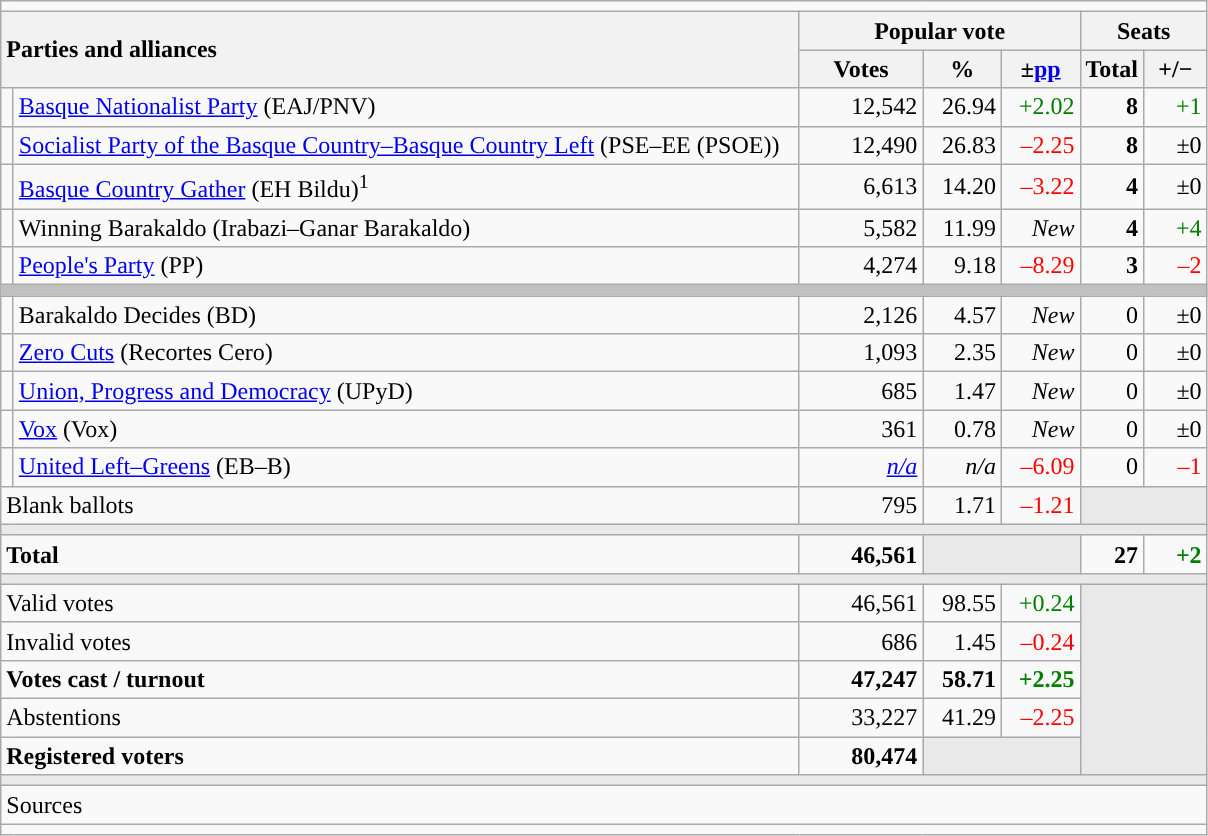<table class="wikitable" style="text-align:right;">
<tr>
<td colspan="7"></td>
</tr>
<tr>
<th style="text-align:left;" rowspan="2" colspan="2" width="525">Parties and alliances</th>
<th colspan="3">Popular vote</th>
<th colspan="2">Seats</th>
</tr>
<tr>
<th width="75">Votes</th>
<th width="45">%</th>
<th width="45">±<a href='#'>pp</a></th>
<th width="35">Total</th>
<th width="35">+/−</th>
</tr>
<tr>
<td width="1" style="color:inherit;background:"></td>
<td align="left"><a href='#'>Basque Nationalist Party</a> (EAJ/PNV)</td>
<td>12,542</td>
<td>26.94</td>
<td style="color:green;">+2.02</td>
<td><strong>8</strong></td>
<td style="color:green;">+1</td>
</tr>
<tr>
<td style="color:inherit;background:"></td>
<td align="left"><a href='#'>Socialist Party of the Basque Country–Basque Country Left</a> (PSE–EE (PSOE))</td>
<td>12,490</td>
<td>26.83</td>
<td style="color:red;">–2.25</td>
<td><strong>8</strong></td>
<td>±0</td>
</tr>
<tr>
<td style="color:inherit;background:"></td>
<td align="left"><a href='#'>Basque Country Gather</a> (EH Bildu)<sup>1</sup></td>
<td>6,613</td>
<td>14.20</td>
<td style="color:red;">–3.22</td>
<td><strong>4</strong></td>
<td>±0</td>
</tr>
<tr>
<td style="color:inherit;background:"></td>
<td align="left">Winning Barakaldo (Irabazi–Ganar Barakaldo)</td>
<td>5,582</td>
<td>11.99</td>
<td><em>New</em></td>
<td><strong>4</strong></td>
<td style="color:green;">+4</td>
</tr>
<tr>
<td style="color:inherit;background:"></td>
<td align="left"><a href='#'>People's Party</a> (PP)</td>
<td>4,274</td>
<td>9.18</td>
<td style="color:red;">–8.29</td>
<td><strong>3</strong></td>
<td style="color:red;">–2</td>
</tr>
<tr>
<td colspan="7" bgcolor="#C0C0C0"></td>
</tr>
<tr>
<td style="color:inherit;background:"></td>
<td align="left">Barakaldo Decides (BD)</td>
<td>2,126</td>
<td>4.57</td>
<td><em>New</em></td>
<td>0</td>
<td>±0</td>
</tr>
<tr>
<td style="color:inherit;background:"></td>
<td align="left"><a href='#'>Zero Cuts</a> (Recortes Cero)</td>
<td>1,093</td>
<td>2.35</td>
<td><em>New</em></td>
<td>0</td>
<td>±0</td>
</tr>
<tr>
<td style="color:inherit;background:"></td>
<td align="left"><a href='#'>Union, Progress and Democracy</a> (UPyD)</td>
<td>685</td>
<td>1.47</td>
<td><em>New</em></td>
<td>0</td>
<td>±0</td>
</tr>
<tr>
<td style="color:inherit;background:"></td>
<td align="left"><a href='#'>Vox</a> (Vox)</td>
<td>361</td>
<td>0.78</td>
<td><em>New</em></td>
<td>0</td>
<td>±0</td>
</tr>
<tr>
<td style="color:inherit;background:"></td>
<td align="left"><a href='#'>United Left–Greens</a> (EB–B)</td>
<td><em><a href='#'>n/a</a></em></td>
<td><em>n/a</em></td>
<td style="color:red;">–6.09</td>
<td>0</td>
<td style="color:red;">–1</td>
</tr>
<tr>
<td align="left" colspan="2">Blank ballots</td>
<td>795</td>
<td>1.71</td>
<td style="color:red;">–1.21</td>
<td bgcolor="#E9E9E9" colspan="2"></td>
</tr>
<tr>
<td colspan="7" bgcolor="#E9E9E9"></td>
</tr>
<tr style="font-weight:bold;">
<td align="left" colspan="2">Total</td>
<td>46,561</td>
<td bgcolor="#E9E9E9" colspan="2"></td>
<td>27</td>
<td style="color:green;">+2</td>
</tr>
<tr>
<td colspan="7" bgcolor="#E9E9E9"></td>
</tr>
<tr>
<td align="left" colspan="2">Valid votes</td>
<td>46,561</td>
<td>98.55</td>
<td style="color:green;">+0.24</td>
<td bgcolor="#E9E9E9" colspan="2" rowspan="5"></td>
</tr>
<tr>
<td align="left" colspan="2">Invalid votes</td>
<td>686</td>
<td>1.45</td>
<td style="color:red;">–0.24</td>
</tr>
<tr style="font-weight:bold;">
<td align="left" colspan="2">Votes cast / turnout</td>
<td>47,247</td>
<td>58.71</td>
<td style="color:green;">+2.25</td>
</tr>
<tr>
<td align="left" colspan="2">Abstentions</td>
<td>33,227</td>
<td>41.29</td>
<td style="color:red;">–2.25</td>
</tr>
<tr style="font-weight:bold;">
<td align="left" colspan="2">Registered voters</td>
<td>80,474</td>
<td bgcolor="#E9E9E9" colspan="2"></td>
</tr>
<tr>
<td colspan="7" bgcolor="#E9E9E9"></td>
</tr>
<tr>
<td align="left" colspan="7">Sources</td>
</tr>
<tr>
<td colspan="7" style="text-align:left; max-width:790px;"></td>
</tr>
</table>
